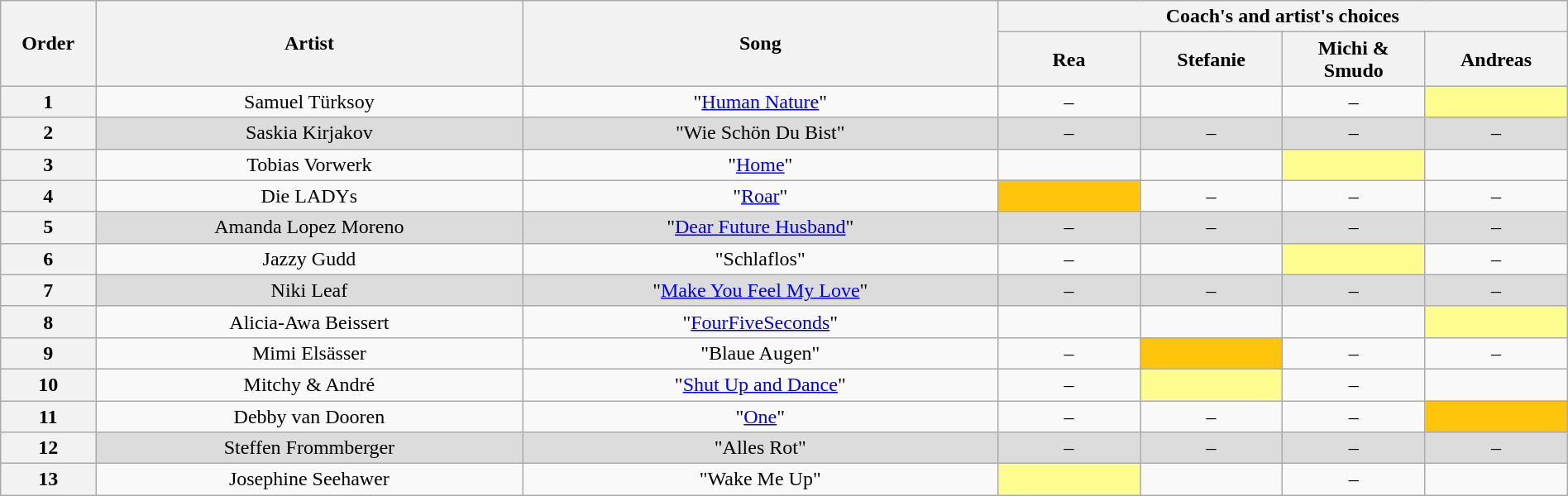<table class="wikitable" style="text-align:center; width:100%;">
<tr>
<th scope="col" rowspan="2" style="width:04%;">Order</th>
<th scope="col" rowspan="2" style="width:18%;">Artist</th>
<th scope="col" rowspan="2" style="width:20%;">Song</th>
<th scope="col" colspan="4" style="width:24%;">Coach's and artist's choices</th>
</tr>
<tr>
<th style="width:06%;">Rea</th>
<th style="width:06%;">Stefanie</th>
<th style="width:06%;">Michi & Smudo</th>
<th style="width:06%;">Andreas</th>
</tr>
<tr>
<th>1</th>
<td>Samuel Türksoy</td>
<td>"<a href='#'>Human Nature</a>"</td>
<td>–</td>
<td><strong></strong></td>
<td>–</td>
<td style="background: #fdfc8f;"><strong></strong></td>
</tr>
<tr style="background: #dcdcdc;" |>
<th>2</th>
<td>Saskia Kirjakov</td>
<td>"Wie Schön Du Bist"</td>
<td>–</td>
<td>–</td>
<td>–</td>
<td>–</td>
</tr>
<tr>
<th>3</th>
<td>Tobias Vorwerk</td>
<td>"<a href='#'>Home</a>"</td>
<td><strong></strong></td>
<td><strong></strong></td>
<td style="background: #fdfc8f;"><strong></strong></td>
<td><strong></strong></td>
</tr>
<tr>
<th>4</th>
<td>Die LADYs</td>
<td>"<a href='#'>Roar</a>"</td>
<td style="background: #ffc40c;"><strong></strong></td>
<td>–</td>
<td>–</td>
<td>–</td>
</tr>
<tr style="background: #dcdcdc;" |>
<th>5</th>
<td>Amanda Lopez Moreno</td>
<td>"<a href='#'>Dear Future Husband</a>"</td>
<td>–</td>
<td>–</td>
<td>–</td>
<td>–</td>
</tr>
<tr>
<th>6</th>
<td>Jazzy Gudd</td>
<td>"Schlaflos"</td>
<td>–</td>
<td><strong></strong></td>
<td style="background: #fdfc8f;"><strong></strong></td>
<td>–</td>
</tr>
<tr style="background: #dcdcdc;" |>
<th>7</th>
<td>Niki Leaf</td>
<td>"<a href='#'>Make You Feel My Love</a>"</td>
<td>–</td>
<td>–</td>
<td>–</td>
<td>–</td>
</tr>
<tr>
<th>8</th>
<td>Alicia-Awa Beissert</td>
<td>"<a href='#'>FourFiveSeconds</a>"</td>
<td><strong></strong></td>
<td><strong></strong></td>
<td><strong></strong></td>
<td style="background: #fdfc8f;"><strong></strong></td>
</tr>
<tr>
<th>9</th>
<td>Mimi Elsässer</td>
<td>"Blaue Augen"</td>
<td>–</td>
<td style="background: #ffc40c;"><strong></strong></td>
<td>–</td>
<td>–</td>
</tr>
<tr>
<th>10</th>
<td>Mitchy & André</td>
<td>"<a href='#'>Shut Up and Dance</a>"</td>
<td>–</td>
<td style="background: #fdfc8f;"><strong></strong></td>
<td>–</td>
<td><strong></strong></td>
</tr>
<tr>
<th>11</th>
<td>Debby van Dooren</td>
<td>"<a href='#'>One</a>"</td>
<td>–</td>
<td>–</td>
<td>–</td>
<td style="background: #ffc40c;"><strong></strong></td>
</tr>
<tr style="background: #dcdcdc;" |>
<th>12</th>
<td>Steffen Frommberger</td>
<td>"Alles Rot"</td>
<td>–</td>
<td>–</td>
<td>–</td>
<td>–</td>
</tr>
<tr>
<th>13</th>
<td>Josephine Seehawer</td>
<td>"Wake Me Up"</td>
<td style="background: #fdfc8f;"><strong></strong></td>
<td><strong></strong></td>
<td>–</td>
<td><strong></strong></td>
</tr>
</table>
